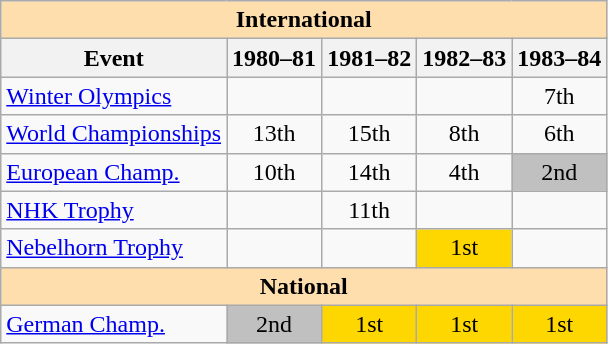<table class="wikitable" style="text-align:center">
<tr>
<th colspan="5" style="background:#ffdead; text-align:center;">International</th>
</tr>
<tr>
<th>Event</th>
<th>1980–81</th>
<th>1981–82</th>
<th>1982–83</th>
<th>1983–84</th>
</tr>
<tr>
<td align=left><a href='#'>Winter Olympics</a></td>
<td></td>
<td></td>
<td></td>
<td>7th</td>
</tr>
<tr>
<td align=left><a href='#'>World Championships</a></td>
<td>13th</td>
<td>15th</td>
<td>8th</td>
<td>6th</td>
</tr>
<tr>
<td align=left><a href='#'>European Champ.</a></td>
<td>10th</td>
<td>14th</td>
<td>4th</td>
<td bgcolor=silver>2nd</td>
</tr>
<tr>
<td align=left><a href='#'>NHK Trophy</a></td>
<td></td>
<td>11th</td>
<td></td>
<td></td>
</tr>
<tr>
<td align=left><a href='#'>Nebelhorn Trophy</a></td>
<td></td>
<td></td>
<td bgcolor=gold>1st</td>
<td></td>
</tr>
<tr>
<th colspan="5" style="background:#ffdead; text-align:center;">National</th>
</tr>
<tr>
<td align=left><a href='#'>German Champ.</a></td>
<td bgcolor=silver>2nd</td>
<td bgcolor=gold>1st</td>
<td bgcolor=gold>1st</td>
<td bgcolor=gold>1st</td>
</tr>
</table>
